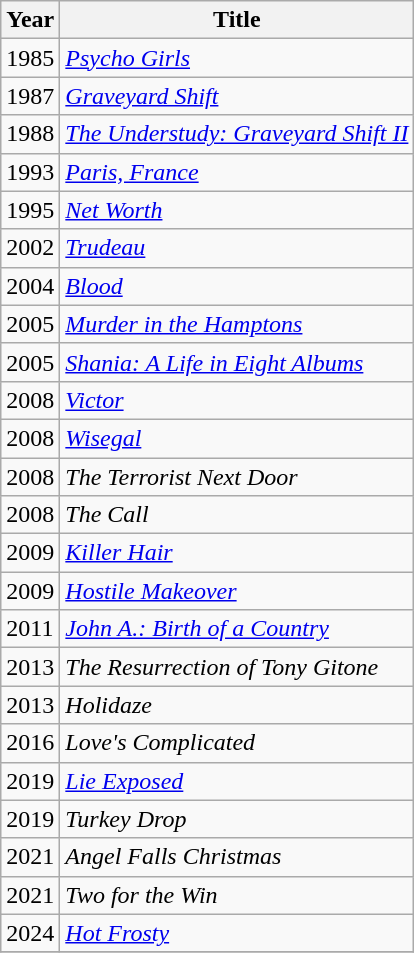<table class="wikitable">
<tr>
<th>Year</th>
<th>Title</th>
</tr>
<tr>
<td>1985</td>
<td><em><a href='#'>Psycho Girls</a></em></td>
</tr>
<tr>
<td>1987</td>
<td><em><a href='#'>Graveyard Shift</a></em></td>
</tr>
<tr>
<td>1988</td>
<td><em><a href='#'>The Understudy: Graveyard Shift II</a></em></td>
</tr>
<tr>
<td>1993</td>
<td><em><a href='#'>Paris, France</a></em></td>
</tr>
<tr>
<td>1995</td>
<td><em><a href='#'>Net Worth</a></em></td>
</tr>
<tr>
<td>2002</td>
<td><em><a href='#'>Trudeau</a></em></td>
</tr>
<tr>
<td>2004</td>
<td><em><a href='#'>Blood</a></em></td>
</tr>
<tr>
<td>2005</td>
<td><em><a href='#'>Murder in the Hamptons</a></em></td>
</tr>
<tr>
<td>2005</td>
<td><em><a href='#'>Shania: A Life in Eight Albums</a></em></td>
</tr>
<tr>
<td>2008</td>
<td><em><a href='#'>Victor</a></em></td>
</tr>
<tr>
<td>2008</td>
<td><em><a href='#'>Wisegal</a></em></td>
</tr>
<tr>
<td>2008</td>
<td><em>The Terrorist Next Door</em></td>
</tr>
<tr>
<td>2008</td>
<td><em>The Call</em></td>
</tr>
<tr>
<td>2009</td>
<td><em><a href='#'>Killer Hair</a></em></td>
</tr>
<tr>
<td>2009</td>
<td><em><a href='#'>Hostile Makeover</a></em></td>
</tr>
<tr>
<td>2011</td>
<td><em><a href='#'>John A.: Birth of a Country</a></em></td>
</tr>
<tr>
<td>2013</td>
<td><em>The Resurrection of Tony Gitone</em></td>
</tr>
<tr>
<td>2013</td>
<td><em>Holidaze</em></td>
</tr>
<tr>
<td>2016</td>
<td><em>Love's Complicated</em></td>
</tr>
<tr>
<td>2019</td>
<td><em><a href='#'>Lie Exposed</a></em></td>
</tr>
<tr>
<td>2019</td>
<td><em>Turkey Drop</em></td>
</tr>
<tr>
<td>2021</td>
<td><em>Angel Falls Christmas</em></td>
</tr>
<tr>
<td>2021</td>
<td><em>Two for the Win</em></td>
</tr>
<tr>
<td>2024</td>
<td><em><a href='#'>Hot Frosty</a></em></td>
</tr>
<tr>
</tr>
</table>
